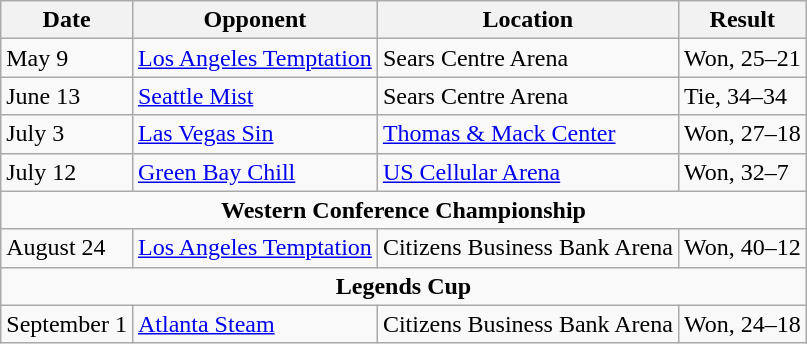<table class="wikitable">
<tr>
<th>Date</th>
<th>Opponent</th>
<th>Location</th>
<th>Result</th>
</tr>
<tr>
<td>May 9</td>
<td><a href='#'>Los Angeles Temptation</a></td>
<td>Sears Centre Arena</td>
<td>Won, 25–21</td>
</tr>
<tr>
<td>June 13</td>
<td><a href='#'>Seattle Mist</a></td>
<td>Sears Centre Arena</td>
<td>Tie, 34–34</td>
</tr>
<tr>
<td>July 3</td>
<td><a href='#'>Las Vegas Sin</a></td>
<td><a href='#'>Thomas & Mack Center</a></td>
<td>Won, 27–18</td>
</tr>
<tr>
<td>July 12</td>
<td><a href='#'>Green Bay Chill</a></td>
<td><a href='#'>US Cellular Arena</a></td>
<td>Won, 32–7</td>
</tr>
<tr>
<td colspan=4 style="text-align:center;"><strong>Western Conference Championship</strong></td>
</tr>
<tr>
<td>August 24</td>
<td><a href='#'>Los Angeles Temptation</a></td>
<td>Citizens Business Bank Arena</td>
<td>Won, 40–12</td>
</tr>
<tr>
<td colspan=4 style="text-align:center;"><strong>Legends Cup</strong></td>
</tr>
<tr>
<td>September 1</td>
<td><a href='#'>Atlanta Steam</a></td>
<td>Citizens Business Bank Arena</td>
<td>Won, 24–18</td>
</tr>
</table>
